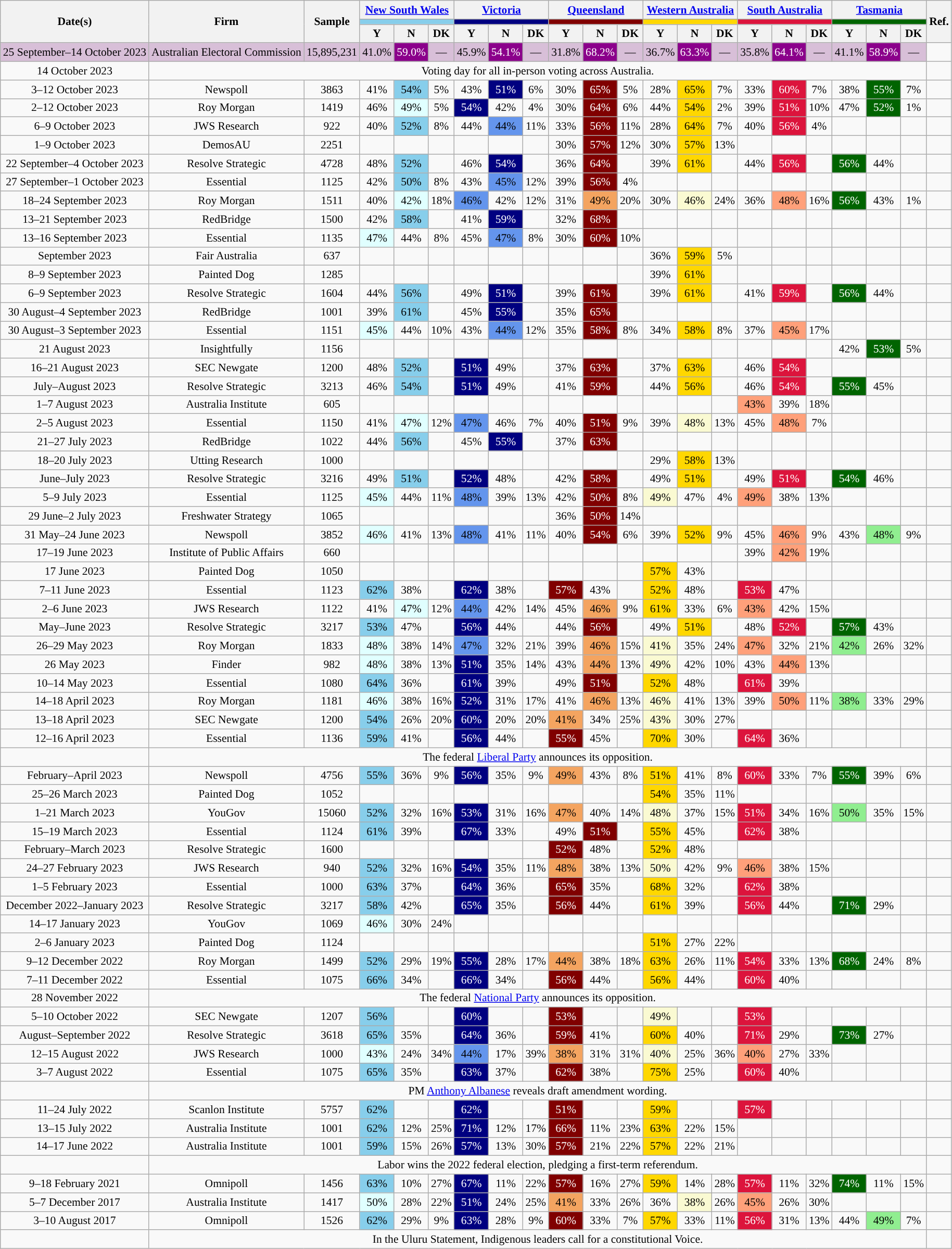<table class="wikitable sortable small" style="font-size:90%;text-align:center">
<tr>
<th scope="col" rowspan=3>Date(s)</th>
<th scope="col" rowspan=3>Firm</th>
<th scope="col" rowspan=3>Sample</th>
<th scope="colgroup" colspan=3><a href='#'>New South Wales</a></th>
<th scope="colgroup" colspan=3><a href='#'>Victoria</a></th>
<th scope="colgroup" colspan=3><a href='#'>Queensland</a></th>
<th scope="colgroup" colspan=3><a href='#'>Western Australia</a></th>
<th scope="colgroup" colspan=3><a href='#'>South Australia</a></th>
<th scope="colgroup" colspan=3><a href='#'>Tasmania</a></th>
<th scope="col" class="unsortable" rowspan=3>Ref.</th>
</tr>
<tr>
<th colspan="3" style="background:SkyBlue;"></th>
<th colspan="3" style="background:Navy;"></th>
<th colspan="3" style="background:Maroon;"></th>
<th colspan="3" style="background:Gold;"></th>
<th colspan="3" style="background:Crimson;"></th>
<th colspan="3" style="background:DarkGreen;"></th>
</tr>
<tr>
<th scope="col">Y</th>
<th scope="col">N</th>
<th scope="col">DK</th>
<th scope="col">Y</th>
<th scope="col">N</th>
<th scope="col">DK</th>
<th scope="col">Y</th>
<th scope="col">N</th>
<th scope="col">DK</th>
<th scope="col">Y</th>
<th scope="col">N</th>
<th scope="col">DK</th>
<th scope="col">Y</th>
<th scope="col">N</th>
<th scope="col">DK</th>
<th scope="col">Y</th>
<th scope="col">N</th>
<th scope="col">DK</th>
</tr>
<tr>
<td style="background:Thistle;">25 September–14 October 2023</td>
<td style="background:Thistle;">Australian Electoral Commission</td>
<td data-sort-value="15895231" style="background:Thistle;">15,895,231</td>
<td style="background:Thistle;">41.0%</td>
<td style="background:DarkMagenta; color:white;">59.0%</td>
<td data-sort-value=""; style="background:Thistle; vertical-align: middle; class="table-na";>—</td>
<td style="background:Thistle;">45.9%</td>
<td style="background:DarkMagenta; color:white;">54.1%</td>
<td data-sort-value=""; style="background:Thistle; vertical-align: middle; class="table-na";>—</td>
<td style="background:Thistle;">31.8%</td>
<td style="background:DarkMagenta; color:white;">68.2%</td>
<td data-sort-value=""; style="background:Thistle; vertical-align: middle; class="table-na";>—</td>
<td style="background:Thistle;">36.7%</td>
<td style="background:DarkMagenta; color:white;">63.3%</td>
<td data-sort-value=""; style="background:Thistle; vertical-align: middle; class="table-na";>—</td>
<td style="background:Thistle;">35.8%</td>
<td style="background:DarkMagenta; color:white;">64.1%</td>
<td data-sort-value=""; style="background:Thistle; vertical-align: middle; class="table-na";>—</td>
<td style="background:Thistle;">41.1%</td>
<td style="background:DarkMagenta; color:white;">58.9%</td>
<td data-sort-value=""; style="background:Thistle; vertical-align: middle; class="table-na";>—</td>
<td></td>
</tr>
<tr>
<td> 14 October 2023</td>
<td colspan=20>Voting day for all in-person voting across Australia.</td>
<td></td>
</tr>
<tr>
<td> 3–12 October 2023</td>
<td>Newspoll</td>
<td>3863</td>
<td>41%</td>
<td style="background:SkyBlue;">54%</td>
<td>5%</td>
<td>43%</td>
<td style="background:Navy; color:white;">51%</td>
<td>6%</td>
<td>30%</td>
<td style="background:Maroon; color:white;">65%</td>
<td>5%</td>
<td>28%</td>
<td style="background:Gold;">65%</td>
<td>7%</td>
<td>33%</td>
<td style="background:Crimson; color:white;">60%</td>
<td>7%</td>
<td>38%</td>
<td style="background:DarkGreen; color:white;">55%</td>
<td>7%</td>
<td></td>
</tr>
<tr>
<td>2–12 October 2023</td>
<td>Roy Morgan</td>
<td>1419</td>
<td>46%</td>
<td style="background:LightCyan;">49%</td>
<td>5%</td>
<td style="background:Navy; color:white;">54%</td>
<td>42%</td>
<td>4%</td>
<td>30%</td>
<td style="background:Maroon; color:white;">64%</td>
<td>6%</td>
<td>44%</td>
<td style="background:Gold;">54%</td>
<td>2%</td>
<td>39%</td>
<td style="background:Crimson; color:white;">51%</td>
<td>10%</td>
<td>47%</td>
<td style="background:DarkGreen; color:white;">52%</td>
<td>1%</td>
<td></td>
</tr>
<tr>
<td> 6–9 October 2023</td>
<td>JWS Research</td>
<td>922</td>
<td>40%</td>
<td style="background:SkyBlue;">52%</td>
<td>8%</td>
<td>44%</td>
<td style="background:CornflowerBlue;">44%</td>
<td>11%</td>
<td>33%</td>
<td style="background:Maroon; color:white;">56%</td>
<td>11%</td>
<td>28%</td>
<td style="background:Gold;">64%</td>
<td>7%</td>
<td>40%</td>
<td style="background:Crimson; color:white;">56%</td>
<td>4%</td>
<td></td>
<td></td>
<td></td>
<td></td>
</tr>
<tr>
<td> 1–9 October 2023</td>
<td>DemosAU</td>
<td>2251</td>
<td></td>
<td></td>
<td></td>
<td></td>
<td></td>
<td></td>
<td>30%</td>
<td style="background:Maroon; color:white;">57%</td>
<td>12%</td>
<td>30%</td>
<td style="background:Gold;">57%</td>
<td>13%</td>
<td></td>
<td></td>
<td></td>
<td></td>
<td></td>
<td></td>
<td></td>
</tr>
<tr>
<td>22 September–4 October 2023</td>
<td>Resolve Strategic</td>
<td>4728</td>
<td>48%</td>
<td style="background:SkyBlue;">52%</td>
<td></td>
<td>46%</td>
<td style="background:Navy; color:white;">54%</td>
<td></td>
<td>36%</td>
<td style="background:Maroon; color:white;">64%</td>
<td></td>
<td>39%</td>
<td style="background:Gold;">61%</td>
<td></td>
<td>44%</td>
<td style="background:Crimson; color:white;">56%</td>
<td></td>
<td style="background:DarkGreen; color:white;">56%</td>
<td>44%</td>
<td></td>
<td></td>
</tr>
<tr>
<td>27 September–1 October 2023</td>
<td>Essential</td>
<td>1125</td>
<td>42%</td>
<td style="background:SkyBlue;">50%</td>
<td>8%</td>
<td>43%</td>
<td style="background:CornflowerBlue;">45%</td>
<td>12%</td>
<td>39%</td>
<td style="background:Maroon; color:white;">56%</td>
<td>4%</td>
<td></td>
<td></td>
<td></td>
<td></td>
<td></td>
<td></td>
<td></td>
<td></td>
<td></td>
<td></td>
</tr>
<tr>
<td>18–24 September 2023</td>
<td>Roy Morgan</td>
<td>1511</td>
<td>40%</td>
<td style="background:LightCyan;">42%</td>
<td>18%</td>
<td style="background:CornflowerBlue;">46%</td>
<td>42%</td>
<td>12%</td>
<td>31%</td>
<td style="background:SandyBrown;">49%</td>
<td>20%</td>
<td>30%</td>
<td style="background:LightGoldenrodYellow;">46%</td>
<td>24%</td>
<td>36%</td>
<td style="background:LightSalmon;">48%</td>
<td>16%</td>
<td style="background:DarkGreen; color:white;">56%</td>
<td>43%</td>
<td>1%</td>
<td></td>
</tr>
<tr>
<td>13–21 September 2023</td>
<td>RedBridge</td>
<td>1500</td>
<td>42%</td>
<td style="background:SkyBlue;">58%</td>
<td></td>
<td>41%</td>
<td style="background:Navy; color:white;">59%</td>
<td></td>
<td>32%</td>
<td style="background:Maroon; color:white;">68%</td>
<td></td>
<td></td>
<td></td>
<td></td>
<td></td>
<td></td>
<td></td>
<td></td>
<td></td>
<td></td>
<td></td>
</tr>
<tr>
<td>13–16 September 2023</td>
<td>Essential</td>
<td>1135</td>
<td style="background:LightCyan;">47%</td>
<td>44%</td>
<td>8%</td>
<td>45%</td>
<td style="background:CornflowerBlue;">47%</td>
<td>8%</td>
<td>30%</td>
<td style="background:Maroon; color:white;">60%</td>
<td>10%</td>
<td></td>
<td></td>
<td></td>
<td></td>
<td></td>
<td></td>
<td></td>
<td></td>
<td></td>
<td></td>
</tr>
<tr>
<td>September 2023</td>
<td>Fair Australia</td>
<td>637</td>
<td></td>
<td></td>
<td></td>
<td></td>
<td></td>
<td></td>
<td></td>
<td></td>
<td></td>
<td>36%</td>
<td style="background:Gold;">59%</td>
<td>5%</td>
<td></td>
<td></td>
<td></td>
<td></td>
<td></td>
<td></td>
<td></td>
</tr>
<tr>
<td>8–9 September 2023</td>
<td>Painted Dog</td>
<td>1285</td>
<td></td>
<td></td>
<td></td>
<td></td>
<td></td>
<td></td>
<td></td>
<td></td>
<td></td>
<td>39%</td>
<td style="background:Gold;">61%</td>
<td></td>
<td></td>
<td></td>
<td></td>
<td></td>
<td></td>
<td></td>
<td></td>
</tr>
<tr>
<td>6–9 September 2023</td>
<td>Resolve Strategic</td>
<td>1604</td>
<td>44%</td>
<td style="background:SkyBlue;">56%</td>
<td></td>
<td>49%</td>
<td style="background:Navy; color:white;">51%</td>
<td></td>
<td>39%</td>
<td style="background:Maroon; color:white;">61%</td>
<td></td>
<td>39%</td>
<td style="background:Gold;">61%</td>
<td></td>
<td>41%</td>
<td style="background:Crimson; color:white;">59%</td>
<td></td>
<td style="background:DarkGreen; color:white;">56%</td>
<td>44%</td>
<td></td>
<td></td>
</tr>
<tr>
<td>30 August–4 September 2023</td>
<td>RedBridge</td>
<td>1001</td>
<td>39%</td>
<td style="background:SkyBlue;">61%</td>
<td></td>
<td>45%</td>
<td style="background:Navy; color:white;">55%</td>
<td></td>
<td>35%</td>
<td style="background:Maroon; color:white;">65%</td>
<td></td>
<td></td>
<td></td>
<td></td>
<td></td>
<td></td>
<td></td>
<td></td>
<td></td>
<td></td>
<td></td>
</tr>
<tr>
<td>30 August–3 September 2023</td>
<td>Essential</td>
<td>1151</td>
<td style="background:LightCyan;">45%</td>
<td>44%</td>
<td>10%</td>
<td>43%</td>
<td style="background:CornflowerBlue;">44%</td>
<td>12%</td>
<td>35%</td>
<td style="background:Maroon; color:white;">58%</td>
<td>8%</td>
<td>34%</td>
<td style="background:Gold;">58%</td>
<td>8%</td>
<td>37%</td>
<td style="background:LightSalmon;">45%</td>
<td>17%</td>
<td></td>
<td></td>
<td></td>
<td></td>
</tr>
<tr>
<td> 21 August 2023</td>
<td>Insightfully</td>
<td>1156</td>
<td></td>
<td></td>
<td></td>
<td></td>
<td></td>
<td></td>
<td></td>
<td></td>
<td></td>
<td></td>
<td></td>
<td></td>
<td></td>
<td></td>
<td></td>
<td>42%</td>
<td style="background:DarkGreen; color:white;">53%</td>
<td>5%</td>
<td></td>
</tr>
<tr>
<td> 16–21 August 2023</td>
<td>SEC Newgate</td>
<td>1200</td>
<td>48%</td>
<td style="background:SkyBlue;">52%</td>
<td></td>
<td style="background:Navy; color:white;">51%</td>
<td>49%</td>
<td></td>
<td>37%</td>
<td style="background:Maroon; color:white;">63%</td>
<td></td>
<td>37%</td>
<td style="background:Gold;">63%</td>
<td></td>
<td>46%</td>
<td style="background:Crimson; color:white;">54%</td>
<td></td>
<td></td>
<td></td>
<td></td>
<td></td>
</tr>
<tr>
<td>July–August 2023</td>
<td>Resolve Strategic</td>
<td>3213</td>
<td>46%</td>
<td style="background:SkyBlue;">54%</td>
<td></td>
<td style="background:Navy; color:white;">51%</td>
<td>49%</td>
<td></td>
<td>41%</td>
<td style="background:Maroon; color:white;">59%</td>
<td></td>
<td>44%</td>
<td style="background:Gold;">56%</td>
<td></td>
<td>46%</td>
<td style="background:Crimson; color:white;">54%</td>
<td></td>
<td style="background:DarkGreen; color:white;">55%</td>
<td>45%</td>
<td></td>
<td></td>
</tr>
<tr>
<td> 1–7 August 2023</td>
<td>Australia Institute</td>
<td>605</td>
<td></td>
<td></td>
<td></td>
<td></td>
<td></td>
<td></td>
<td></td>
<td></td>
<td></td>
<td></td>
<td></td>
<td></td>
<td style="background:LightSalmon;">43%</td>
<td>39%</td>
<td>18%</td>
<td></td>
<td></td>
<td></td>
<td></td>
</tr>
<tr>
<td> 2–5 August 2023</td>
<td>Essential</td>
<td>1150</td>
<td>41%</td>
<td style="background:LightCyan;">47%</td>
<td>12%</td>
<td style="background:CornflowerBlue;">47%</td>
<td>46%</td>
<td>7%</td>
<td>40%</td>
<td style="background:Maroon; color:white;">51%</td>
<td>9%</td>
<td>39%</td>
<td style="background:LightGoldenrodYellow;">48%</td>
<td>13%</td>
<td>45%</td>
<td style="background:LightSalmon;">48%</td>
<td>7%</td>
<td></td>
<td></td>
<td></td>
<td></td>
</tr>
<tr>
<td> 21–27 July 2023</td>
<td>RedBridge</td>
<td>1022</td>
<td>44%</td>
<td style="background:SkyBlue;">56%</td>
<td></td>
<td>45%</td>
<td style="background:Navy; color:white;">55%</td>
<td></td>
<td>37%</td>
<td style="background:Maroon; color:white;">63%</td>
<td></td>
<td></td>
<td></td>
<td></td>
<td></td>
<td></td>
<td></td>
<td></td>
<td></td>
<td></td>
<td></td>
</tr>
<tr>
<td> 18–20 July 2023</td>
<td>Utting Research</td>
<td>1000</td>
<td></td>
<td></td>
<td></td>
<td></td>
<td></td>
<td></td>
<td></td>
<td></td>
<td></td>
<td>29%</td>
<td style="background:Gold;">58%</td>
<td>13%</td>
<td></td>
<td></td>
<td></td>
<td></td>
<td></td>
<td></td>
<td></td>
</tr>
<tr>
<td> June–July 2023</td>
<td>Resolve Strategic</td>
<td>3216</td>
<td>49%</td>
<td style="background:SkyBlue;">51%</td>
<td></td>
<td style="background:Navy; color:white;">52%</td>
<td>48%</td>
<td></td>
<td>42%</td>
<td style="background:Maroon; color:white;">58%</td>
<td></td>
<td>49%</td>
<td style="background:Gold;">51%</td>
<td></td>
<td>49%</td>
<td style="background:Crimson; color:white;">51%</td>
<td></td>
<td style="background:DarkGreen; color:white;">54%</td>
<td>46%</td>
<td></td>
<td></td>
</tr>
<tr>
<td> 5–9 July 2023</td>
<td>Essential</td>
<td>1125</td>
<td style="background:LightCyan;">45%</td>
<td>44%</td>
<td>11%</td>
<td style="background:CornflowerBlue;">48%</td>
<td>39%</td>
<td>13%</td>
<td>42%</td>
<td style="background:Maroon; color:white;">50%</td>
<td>8%</td>
<td style="background:LightGoldenrodYellow;">49%</td>
<td>47%</td>
<td>4%</td>
<td style="background:LightSalmon;">49%</td>
<td>38%</td>
<td>13%</td>
<td></td>
<td></td>
<td></td>
<td></td>
</tr>
<tr>
<td> 29 June–2 July 2023</td>
<td>Freshwater Strategy</td>
<td>1065</td>
<td></td>
<td></td>
<td></td>
<td></td>
<td></td>
<td></td>
<td>36%</td>
<td style="background:Maroon; color:white;">50%</td>
<td>14%</td>
<td></td>
<td></td>
<td></td>
<td></td>
<td></td>
<td></td>
<td></td>
<td></td>
<td></td>
<td></td>
</tr>
<tr>
<td> 31 May–24 June 2023</td>
<td>Newspoll</td>
<td>3852</td>
<td style="background:LightCyan;">46%</td>
<td>41%</td>
<td>13%</td>
<td style="background:CornflowerBlue;">48%</td>
<td>41%</td>
<td>11%</td>
<td>40%</td>
<td style="background:Maroon; color:white;">54%</td>
<td>6%</td>
<td>39%</td>
<td style="background:Gold;">52%</td>
<td>9%</td>
<td>45%</td>
<td style="background:LightSalmon;">46%</td>
<td>9%</td>
<td>43%</td>
<td style="background:LightGreen;">48%</td>
<td>9%</td>
<td></td>
</tr>
<tr>
<td> 17–19 June 2023</td>
<td>Institute of Public Affairs</td>
<td>660</td>
<td></td>
<td></td>
<td></td>
<td></td>
<td></td>
<td></td>
<td></td>
<td></td>
<td></td>
<td></td>
<td></td>
<td></td>
<td>39%</td>
<td style="background:LightSalmon;">42%</td>
<td>19%</td>
<td></td>
<td></td>
<td></td>
<td></td>
</tr>
<tr>
<td> 17 June 2023</td>
<td>Painted Dog</td>
<td>1050</td>
<td></td>
<td></td>
<td></td>
<td></td>
<td></td>
<td></td>
<td></td>
<td></td>
<td></td>
<td style="background:Gold;">57%</td>
<td>43%</td>
<td></td>
<td></td>
<td></td>
<td></td>
<td></td>
<td></td>
<td></td>
<td></td>
</tr>
<tr>
<td>7–11 June 2023</td>
<td>Essential</td>
<td>1123</td>
<td style="background:SkyBlue;">62%</td>
<td>38%</td>
<td></td>
<td style="background:Navy; color:white;">62%</td>
<td>38%</td>
<td></td>
<td style="background:Maroon; color:white;">57%</td>
<td>43%</td>
<td></td>
<td style="background:Gold;">52%</td>
<td>48%</td>
<td></td>
<td style="background:Crimson; color:white;">53%</td>
<td>47%</td>
<td></td>
<td></td>
<td></td>
<td></td>
<td></td>
</tr>
<tr>
<td>2–6 June 2023</td>
<td>JWS Research</td>
<td>1122</td>
<td>41%</td>
<td style="background:LightCyan;">47%</td>
<td>12%</td>
<td style="background:CornflowerBlue;">44%</td>
<td>42%</td>
<td>14%</td>
<td>45%</td>
<td style="background:SandyBrown;">46%</td>
<td>9%</td>
<td style="background:Gold;">61%</td>
<td>33%</td>
<td>6%</td>
<td style="background:LightSalmon;">43%</td>
<td>42%</td>
<td>15%</td>
<td></td>
<td></td>
<td></td>
<td></td>
</tr>
<tr>
<td> May–June 2023</td>
<td>Resolve Strategic</td>
<td>3217</td>
<td style="background:SkyBlue;">53%</td>
<td>47%</td>
<td></td>
<td style="background:Navy; color:white;">56%</td>
<td>44%</td>
<td></td>
<td>44%</td>
<td style="background:Maroon; color:white;">56%</td>
<td></td>
<td>49%</td>
<td style="background:Gold;">51%</td>
<td></td>
<td>48%</td>
<td style="background:Crimson; color:white;">52%</td>
<td></td>
<td style="background:DarkGreen; color:white;">57%</td>
<td>43%</td>
<td></td>
<td></td>
</tr>
<tr>
<td>26–29 May 2023</td>
<td>Roy Morgan</td>
<td>1833</td>
<td style="background:LightCyan;">48%</td>
<td>38%</td>
<td>14%</td>
<td style="background:CornflowerBlue;">47%</td>
<td>32%</td>
<td>21%</td>
<td>39%</td>
<td style="background:SandyBrown;">46%</td>
<td>15%</td>
<td style="background:LightGoldenrodYellow;">41%</td>
<td>35%</td>
<td>24%</td>
<td style="background:LightSalmon;">47%</td>
<td>32%</td>
<td>21%</td>
<td style="background:LightGreen;">42%</td>
<td>26%</td>
<td>32%</td>
<td></td>
</tr>
<tr>
<td>26 May 2023</td>
<td>Finder</td>
<td>982</td>
<td style="background:LightCyan;">48%</td>
<td>38%</td>
<td>13%</td>
<td style="background:Navy; color:white;">51%</td>
<td>35%</td>
<td>14%</td>
<td>43%</td>
<td style="background:SandyBrown;">44%</td>
<td>13%</td>
<td style="background:LightGoldenrodYellow;">49%</td>
<td>42%</td>
<td>10%</td>
<td>43%</td>
<td style="background:LightSalmon;">44%</td>
<td>13%</td>
<td></td>
<td></td>
<td></td>
<td></td>
</tr>
<tr>
<td>10–14 May 2023</td>
<td>Essential</td>
<td>1080</td>
<td style="background:SkyBlue;">64%</td>
<td>36%</td>
<td></td>
<td style="background:Navy; color:white;">61%</td>
<td>39%</td>
<td></td>
<td>49%</td>
<td style="background:Maroon; color:white;">51%</td>
<td></td>
<td style="background:Gold;">52%</td>
<td>48%</td>
<td></td>
<td style="background:Crimson; color:white;">61%</td>
<td>39%</td>
<td></td>
<td></td>
<td></td>
<td></td>
<td></td>
</tr>
<tr>
<td>14–18 April 2023</td>
<td>Roy Morgan</td>
<td>1181</td>
<td style="background:LightCyan;">46%</td>
<td>38%</td>
<td>16%</td>
<td style="background:Navy; color:white;">52%</td>
<td>31%</td>
<td>17%</td>
<td>41%</td>
<td style="background:SandyBrown;">46%</td>
<td>13%</td>
<td style="background:LightGoldenrodYellow;">46%</td>
<td>41%</td>
<td>13%</td>
<td>39%</td>
<td style="background:LightSalmon;">50%</td>
<td>11%</td>
<td style="background:LightGreen">38%</td>
<td>33%</td>
<td>29%</td>
<td></td>
</tr>
<tr>
<td> 13–18 April 2023</td>
<td>SEC Newgate</td>
<td>1200</td>
<td style="background:SkyBlue;">54%</td>
<td>26%</td>
<td>20%</td>
<td style="background:Navy; color:white;">60%</td>
<td>20%</td>
<td>20%</td>
<td style="background:SandyBrown;">41%</td>
<td>34%</td>
<td>25%</td>
<td style="background:LightGoldenrodYellow;">43%</td>
<td>30%</td>
<td>27%</td>
<td></td>
<td></td>
<td></td>
<td></td>
<td></td>
<td></td>
<td></td>
</tr>
<tr>
<td>12–16 April 2023</td>
<td>Essential</td>
<td>1136</td>
<td style="background:SkyBlue;">59%</td>
<td>41%</td>
<td></td>
<td style="background:Navy; color:white;">56%</td>
<td>44%</td>
<td></td>
<td style="background:Maroon; color:white;">55%</td>
<td>45%</td>
<td></td>
<td style="background:Gold;">70%</td>
<td>30%</td>
<td></td>
<td style="background:Crimson; color:white;">64%</td>
<td>36%</td>
<td></td>
<td></td>
<td></td>
<td></td>
<td></td>
</tr>
<tr>
<td></td>
<td colspan="20">The federal <a href='#'>Liberal Party</a> announces its opposition.</td>
<td></td>
</tr>
<tr>
<td>February–April 2023</td>
<td>Newspoll</td>
<td>4756</td>
<td style="background:SkyBlue;">55%</td>
<td>36%</td>
<td>9%</td>
<td style="background:Navy; color:white;">56%</td>
<td>35%</td>
<td>9%</td>
<td style="background:SandyBrown;">49%</td>
<td>43%</td>
<td>8%</td>
<td style="background:Gold;">51%</td>
<td>41%</td>
<td>8%</td>
<td style="background:Crimson; color:white;">60%</td>
<td>33%</td>
<td>7%</td>
<td style="background:DarkGreen; color:white;">55%</td>
<td>39%</td>
<td>6%</td>
<td></td>
</tr>
<tr>
<td> 25–26 March 2023</td>
<td>Painted Dog</td>
<td>1052</td>
<td></td>
<td></td>
<td></td>
<td></td>
<td></td>
<td></td>
<td></td>
<td></td>
<td></td>
<td style="background:Gold;">54%</td>
<td>35%</td>
<td>11%</td>
<td></td>
<td></td>
<td></td>
<td></td>
<td></td>
<td></td>
<td></td>
</tr>
<tr>
<td> 1–21 March 2023</td>
<td>YouGov</td>
<td>15060 </td>
<td style="background:SkyBlue;">52%</td>
<td>32%</td>
<td>16%</td>
<td style="background:Navy; color:white;">53%</td>
<td>31%</td>
<td>16%</td>
<td style="background:SandyBrown;">47%</td>
<td>40%</td>
<td>14%</td>
<td style="background:LightGoldenrodYellow;">48%</td>
<td>37%</td>
<td>15%</td>
<td style="background:Crimson; color:white;">51%</td>
<td>34%</td>
<td>16%</td>
<td style="background:LightGreen;">50%</td>
<td>35%</td>
<td>15%</td>
<td></td>
</tr>
<tr>
<td> 15–19 March 2023</td>
<td>Essential</td>
<td>1124</td>
<td style="background:SkyBlue;">61%</td>
<td>39%</td>
<td></td>
<td style="background:Navy; color:white;">67%</td>
<td>33%</td>
<td></td>
<td>49%</td>
<td style="background:Maroon; color:white;">51%</td>
<td></td>
<td style="background:Gold;">55%</td>
<td>45%</td>
<td></td>
<td style="background:Crimson; color:white;">62%</td>
<td>38%</td>
<td></td>
<td></td>
<td></td>
<td></td>
<td></td>
</tr>
<tr>
<td> February–March 2023</td>
<td>Resolve Strategic</td>
<td>1600</td>
<td></td>
<td></td>
<td></td>
<td></td>
<td></td>
<td></td>
<td style="background:Maroon; color:white;">52%</td>
<td>48%</td>
<td></td>
<td style="background:Gold;">52%</td>
<td>48%</td>
<td></td>
<td></td>
<td></td>
<td></td>
<td></td>
<td></td>
<td></td>
<td></td>
</tr>
<tr>
<td> 24–27 February 2023</td>
<td>JWS Research</td>
<td>940</td>
<td style="background:SkyBlue;">52%</td>
<td>32%</td>
<td>16%</td>
<td style="background:Navy; color:white;">54%</td>
<td>35%</td>
<td>11%</td>
<td style="background:SandyBrown;">48%</td>
<td>38%</td>
<td>13%</td>
<td style="background:LightGoldenrodYellow;">50%</td>
<td>42%</td>
<td>9%</td>
<td style="background:LightSalmon;">46%</td>
<td>38%</td>
<td>15%</td>
<td></td>
<td></td>
<td></td>
<td></td>
</tr>
<tr>
<td> 1–5 February 2023</td>
<td>Essential</td>
<td>1000</td>
<td style="background:SkyBlue;">63%</td>
<td>37%</td>
<td></td>
<td style="background:Navy; color:white;">64%</td>
<td>36%</td>
<td></td>
<td style="background:Maroon; color:white;">65%</td>
<td>35%</td>
<td></td>
<td style="background:Gold;">68%</td>
<td>32%</td>
<td></td>
<td style="background:Crimson; color:white;">62%</td>
<td>38%</td>
<td></td>
<td></td>
<td></td>
<td></td>
<td></td>
</tr>
<tr>
<td> December 2022–January 2023</td>
<td>Resolve Strategic</td>
<td>3217</td>
<td style="background:SkyBlue;">58%</td>
<td>42%</td>
<td></td>
<td style="background:Navy; color:white;">65%</td>
<td>35%</td>
<td></td>
<td style="background:Maroon; color:white;">56%</td>
<td>44%</td>
<td></td>
<td style="background:Gold;">61%</td>
<td>39%</td>
<td></td>
<td style="background:Crimson; color:white;">56%</td>
<td>44%</td>
<td></td>
<td style="background:DarkGreen; color:white;">71%</td>
<td>29%</td>
<td></td>
<td></td>
</tr>
<tr>
<td>14–17 January 2023</td>
<td>YouGov</td>
<td>1069</td>
<td style="background:LightCyan;">46%</td>
<td>30%</td>
<td>24%</td>
<td></td>
<td></td>
<td></td>
<td></td>
<td></td>
<td></td>
<td></td>
<td></td>
<td></td>
<td></td>
<td></td>
<td></td>
<td></td>
<td></td>
<td></td>
<td></td>
</tr>
<tr>
<td> 2–6 January 2023</td>
<td>Painted Dog</td>
<td>1124</td>
<td></td>
<td></td>
<td></td>
<td></td>
<td></td>
<td></td>
<td></td>
<td></td>
<td></td>
<td style="background:Gold;">51%</td>
<td>27%</td>
<td>22%</td>
<td></td>
<td></td>
<td></td>
<td></td>
<td></td>
<td></td>
<td></td>
</tr>
<tr>
<td> 9–12 December 2022</td>
<td>Roy Morgan</td>
<td>1499</td>
<td style="background:SkyBlue;">52%</td>
<td>29%</td>
<td>19%</td>
<td style="background:Navy; color:white;">55%</td>
<td>28%</td>
<td>17%</td>
<td style="background:SandyBrown;">44%</td>
<td>38%</td>
<td>18%</td>
<td style="background:Gold;">63%</td>
<td>26%</td>
<td>11%</td>
<td style="background:Crimson; color:white;">54%</td>
<td>33%</td>
<td>13%</td>
<td style="background:DarkGreen; color:white;">68%</td>
<td>24%</td>
<td>8%</td>
<td></td>
</tr>
<tr>
<td> 7–11 December 2022</td>
<td>Essential</td>
<td>1075</td>
<td style="background:SkyBlue;">66%</td>
<td>34%</td>
<td></td>
<td style="background:Navy; color:white;">66%</td>
<td>34%</td>
<td></td>
<td style="background:Maroon; color:white;">56%</td>
<td>44%</td>
<td></td>
<td style="background:Gold;">56%</td>
<td>44%</td>
<td></td>
<td style="background:Crimson; color:white;">60%</td>
<td>40%</td>
<td></td>
<td></td>
<td></td>
<td></td>
<td></td>
</tr>
<tr>
<td>28 November 2022</td>
<td colspan="20">The federal <a href='#'>National Party</a> announces its opposition.</td>
<td></td>
</tr>
<tr>
<td> 5–10 October 2022</td>
<td>SEC Newgate</td>
<td>1207</td>
<td style="background:SkyBlue;">56%</td>
<td></td>
<td></td>
<td style="background:Navy; color:white;">60%</td>
<td></td>
<td></td>
<td style="background:Maroon; color:white;">53%</td>
<td></td>
<td></td>
<td style="background:LightGoldenrodYellow;">49%</td>
<td></td>
<td></td>
<td style="background:Crimson; color:white;">53%</td>
<td></td>
<td></td>
<td></td>
<td></td>
<td></td>
<td></td>
</tr>
<tr>
<td> August–September 2022</td>
<td>Resolve Strategic</td>
<td>3618</td>
<td style="background:SkyBlue;">65%</td>
<td>35%</td>
<td></td>
<td style="background:Navy; color:white;">64%</td>
<td>36%</td>
<td></td>
<td style="background:Maroon; color:white;">59%</td>
<td>41%</td>
<td></td>
<td style="background:Gold;">60%</td>
<td>40%</td>
<td></td>
<td style="background:Crimson; color:white;">71%</td>
<td>29%</td>
<td></td>
<td style="background:DarkGreen; color:white;">73%</td>
<td>27%</td>
<td></td>
<td></td>
</tr>
<tr>
<td> 12–15 August 2022</td>
<td>JWS Research</td>
<td>1000</td>
<td style="background:LightCyan;">43%</td>
<td>24%</td>
<td>34%</td>
<td style="background:CornflowerBlue;">44%</td>
<td>17%</td>
<td>39%</td>
<td style="background:SandyBrown;">38%</td>
<td>31%</td>
<td>31%</td>
<td style="background:LightGoldenrodYellow;">40%</td>
<td>25%</td>
<td>36%</td>
<td style="background:LightSalmon;">40%</td>
<td>27%</td>
<td>33%</td>
<td></td>
<td></td>
<td></td>
<td></td>
</tr>
<tr>
<td> 3–7 August 2022</td>
<td>Essential</td>
<td>1075</td>
<td style="background:SkyBlue;">65%</td>
<td>35%</td>
<td></td>
<td style="background:Navy; color:white;">63%</td>
<td>37%</td>
<td></td>
<td style="background:Maroon; color:white;">62%</td>
<td>38%</td>
<td></td>
<td style="background:Gold;">75%</td>
<td>25%</td>
<td></td>
<td style="background:Crimson; color:white;">60%</td>
<td>40%</td>
<td></td>
<td></td>
<td></td>
<td></td>
<td></td>
</tr>
<tr>
<td></td>
<td colspan="20">PM <a href='#'>Anthony Albanese</a> reveals draft amendment wording.</td>
<td></td>
</tr>
<tr>
<td> 11–24 July 2022</td>
<td>Scanlon Institute</td>
<td>5757</td>
<td style="background:SkyBlue;">62%</td>
<td></td>
<td></td>
<td style="background:Navy; color:white;">62%</td>
<td></td>
<td></td>
<td style="background:Maroon; color:white;">51%</td>
<td></td>
<td></td>
<td style="background:Gold;">59%</td>
<td></td>
<td></td>
<td style="background:Crimson; color:white;">57%</td>
<td></td>
<td></td>
<td></td>
<td></td>
<td></td>
<td></td>
</tr>
<tr>
<td> 13–15 July 2022</td>
<td>Australia Institute</td>
<td>1001</td>
<td style="background:SkyBlue;">62%</td>
<td>12%</td>
<td>25%</td>
<td style="background:Navy; color:white;">71%</td>
<td>12%</td>
<td>17%</td>
<td style="background:Maroon; color:white;">66%</td>
<td>11%</td>
<td>23%</td>
<td style="background:Gold;">63%</td>
<td>22%</td>
<td>15%</td>
<td></td>
<td></td>
<td></td>
<td></td>
<td></td>
<td></td>
<td></td>
</tr>
<tr>
<td> 14–17 June 2022</td>
<td>Australia Institute</td>
<td>1001</td>
<td style="background:SkyBlue;">59%</td>
<td>15%</td>
<td>26%</td>
<td style="background:Navy; color:white;">57%</td>
<td>13%</td>
<td>30%</td>
<td style="background:Maroon; color:white;">57%</td>
<td>21%</td>
<td>22%</td>
<td style="background:Gold;">57%</td>
<td>22%</td>
<td>21%</td>
<td></td>
<td></td>
<td></td>
<td></td>
<td></td>
<td></td>
<td></td>
</tr>
<tr>
<td> </td>
<td colspan="20">Labor wins the 2022 federal election, pledging a first-term referendum.</td>
<td></td>
</tr>
<tr>
<td> 9–18 February 2021</td>
<td>Omnipoll</td>
<td>1456</td>
<td style="background:SkyBlue;">63%</td>
<td>10%</td>
<td>27%</td>
<td style="background:Navy; color:white;">67%</td>
<td>11%</td>
<td>22%</td>
<td style="background:Maroon; color:white;">57%</td>
<td>16%</td>
<td>27%</td>
<td style="background:Gold;">59%</td>
<td>14%</td>
<td>28%</td>
<td style="background:Crimson; color:white;">57%</td>
<td>11%</td>
<td>32%</td>
<td style="background:DarkGreen; color:white;">74%</td>
<td>11%</td>
<td>15%</td>
<td></td>
</tr>
<tr>
<td> 5–7 December 2017</td>
<td>Australia Institute</td>
<td>1417</td>
<td style="background:LightCyan;">50%</td>
<td>28%</td>
<td>22%</td>
<td style="background:Navy; color:white;">51%</td>
<td>24%</td>
<td>25%</td>
<td style="background:SandyBrown;">41%</td>
<td>33%</td>
<td>26%</td>
<td>36%</td>
<td style="background:LightGoldenrodYellow;">38%</td>
<td>26%</td>
<td style="background:LightSalmon;">45%</td>
<td>26%</td>
<td>30%</td>
<td></td>
<td></td>
<td></td>
<td></td>
</tr>
<tr>
<td> 3–10 August 2017</td>
<td>Omnipoll</td>
<td>1526</td>
<td style="background:SkyBlue;">62%</td>
<td>29%</td>
<td>9%</td>
<td style="background:Navy; color:white;">63%</td>
<td>28%</td>
<td>9%</td>
<td style="background:Maroon; color:white;">60%</td>
<td>33%</td>
<td>7%</td>
<td style="background:Gold;">57%</td>
<td>33%</td>
<td>11%</td>
<td style="background:Crimson; color:white;">56%</td>
<td>31%</td>
<td>13%</td>
<td>44%</td>
<td style="background:LightGreen;">49%</td>
<td>7%</td>
<td></td>
</tr>
<tr>
<td></td>
<td colspan="20">In the Uluru Statement, Indigenous leaders call for a constitutional Voice.</td>
<td></td>
</tr>
</table>
